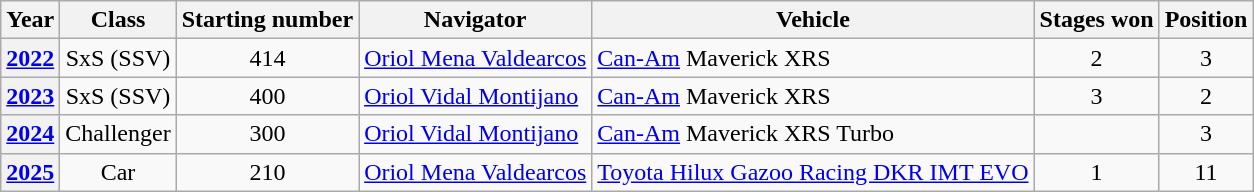<table class="wikitable">
<tr>
<th>Year</th>
<th>Class</th>
<th>Starting number</th>
<th>Navigator</th>
<th>Vehicle</th>
<th>Stages won</th>
<th>Position</th>
</tr>
<tr>
<th><a href='#'>2022</a></th>
<td style="text-align:center;">SxS (SSV)</td>
<td style="text-align:center;">414</td>
<td> <a href='#'>Oriol Mena Valdearcos</a></td>
<td> <a href='#'>Can-Am</a> Maverick XRS</td>
<td style="text-align:center;">2</td>
<td style="text-align:center;">3</td>
</tr>
<tr>
<th><a href='#'>2023</a></th>
<td style="text-align:center;">SxS (SSV)</td>
<td style="text-align:center;">400</td>
<td> <a href='#'>Oriol Vidal Montijano</a></td>
<td> <a href='#'>Can-Am</a> Maverick XRS</td>
<td style="text-align:center;">3</td>
<td style="text-align:center;">2</td>
</tr>
<tr>
<th><a href='#'>2024</a></th>
<td style="text-align:center;">Challenger</td>
<td style="text-align:center;">300</td>
<td> <a href='#'>Oriol Vidal Montijano</a></td>
<td> <a href='#'>Can-Am</a> Maverick XRS Turbo</td>
<td style="text-align:center;"></td>
<td style="text-align:center;">3</td>
</tr>
<tr>
<th><a href='#'>2025</a></th>
<td style="text-align:center;">Car</td>
<td style="text-align:center;">210</td>
<td> <a href='#'>Oriol Mena Valdearcos</a></td>
<td> <a href='#'>Toyota Hilux Gazoo Racing DKR IMT EVO</a></td>
<td style="text-align:center;">1</td>
<td style="text-align:center;">11</td>
</tr>
</table>
